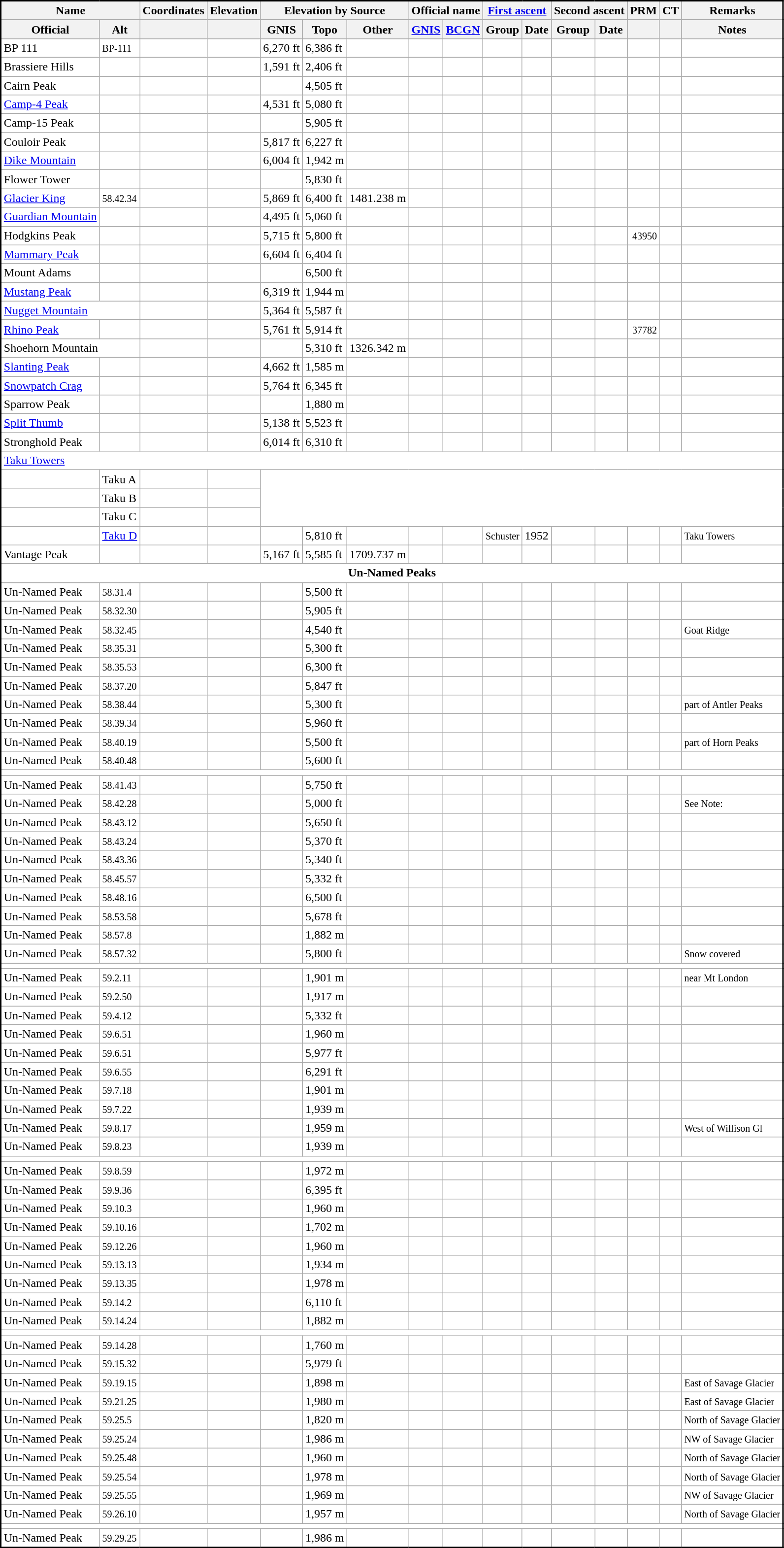<table class="wikitable" style="border:2px solid black; background: white; color: black">
<tr>
<th colspan="2">Name</th>
<th>Coordinates</th>
<th>Elevation</th>
<th colspan="3">Elevation by Source</th>
<th colspan="2">Official name</th>
<th colspan="2"><a href='#'>First ascent</a></th>
<th colspan="2">Second ascent</th>
<th>PRM</th>
<th>CT </th>
<th>Remarks</th>
</tr>
<tr>
<th>Official</th>
<th>Alt</th>
<th></th>
<th></th>
<th>GNIS</th>
<th>Topo</th>
<th>Other</th>
<th><a href='#'>GNIS</a></th>
<th><a href='#'>BCGN</a></th>
<th>Group</th>
<th>Date</th>
<th>Group</th>
<th>Date</th>
<th></th>
<th></th>
<th>Notes</th>
</tr>
<tr>
<td>BP 111</td>
<td><small>BP-111</small></td>
<td><small></small></td>
<td style="text-align:right;"></td>
<td>6,270 ft</td>
<td>6,386 ft</td>
<td></td>
<td><small></small></td>
<td></td>
<td></td>
<td></td>
<td></td>
<td></td>
<td></td>
<td></td>
<td></td>
</tr>
<tr>
<td>Brassiere Hills</td>
<td></td>
<td><small></small></td>
<td style="text-align:right;"></td>
<td>1,591 ft</td>
<td>2,406 ft</td>
<td></td>
<td><small></small></td>
<td></td>
<td></td>
<td></td>
<td></td>
<td></td>
<td></td>
<td></td>
<td></td>
</tr>
<tr>
<td>Cairn Peak</td>
<td></td>
<td><small></small></td>
<td style="text-align:right;"></td>
<td></td>
<td>4,505 ft</td>
<td></td>
<td><small></small></td>
<td></td>
<td></td>
<td></td>
<td></td>
<td></td>
<td></td>
<td></td>
<td></td>
</tr>
<tr>
<td><a href='#'>Camp-4 Peak</a></td>
<td></td>
<td><small></small></td>
<td style="text-align:right;"></td>
<td>4,531 ft</td>
<td>5,080 ft</td>
<td></td>
<td><small></small></td>
<td></td>
<td></td>
<td></td>
<td></td>
<td></td>
<td></td>
<td></td>
<td></td>
</tr>
<tr>
<td>Camp-15 Peak</td>
<td></td>
<td><small></small></td>
<td style="text-align:right;"></td>
<td></td>
<td>5,905 ft</td>
<td></td>
<td><small></small></td>
<td></td>
<td></td>
<td></td>
<td></td>
<td></td>
<td></td>
<td></td>
<td></td>
</tr>
<tr>
<td>Couloir Peak</td>
<td></td>
<td><small></small></td>
<td style="text-align:right;"></td>
<td>5,817 ft</td>
<td>6,227 ft</td>
<td></td>
<td><small></small></td>
<td></td>
<td></td>
<td></td>
<td></td>
<td></td>
<td></td>
<td></td>
<td></td>
</tr>
<tr>
<td><a href='#'>Dike Mountain</a></td>
<td></td>
<td><small></small></td>
<td style="text-align:right;"></td>
<td>6,004 ft</td>
<td>1,942 m</td>
<td></td>
<td><small></small></td>
<td></td>
<td></td>
<td></td>
<td></td>
<td></td>
<td></td>
<td></td>
<td></td>
</tr>
<tr>
<td>Flower Tower</td>
<td></td>
<td><small></small></td>
<td style="text-align:right;"></td>
<td></td>
<td>5,830 ft</td>
<td></td>
<td><small></small></td>
<td></td>
<td></td>
<td></td>
<td></td>
<td></td>
<td></td>
<td></td>
<td></td>
</tr>
<tr>
<td><a href='#'>Glacier King</a></td>
<td><small>58.42.34</small></td>
<td><small></small></td>
<td style="text-align:right;"></td>
<td>5,869 ft</td>
<td>6,400 ft</td>
<td>1481.238 m</td>
<td><small></small></td>
<td></td>
<td></td>
<td></td>
<td></td>
<td></td>
<td></td>
<td></td>
<td></td>
</tr>
<tr>
<td> <a href='#'>Guardian Mountain</a></td>
<td></td>
<td><small></small></td>
<td style="text-align:right;"></td>
<td>4,495 ft</td>
<td>5,060 ft</td>
<td></td>
<td><small></small></td>
<td></td>
<td></td>
<td></td>
<td></td>
<td></td>
<td></td>
<td></td>
<td></td>
</tr>
<tr>
<td>Hodgkins Peak</td>
<td></td>
<td><small></small></td>
<td style="text-align:right;"></td>
<td>5,715 ft</td>
<td>5,800 ft</td>
<td></td>
<td><small></small></td>
<td></td>
<td></td>
<td></td>
<td></td>
<td></td>
<td style="text-align:right;"><small>43950</small></td>
<td></td>
<td></td>
</tr>
<tr>
<td><a href='#'>Mammary Peak</a></td>
<td></td>
<td><small></small></td>
<td style="text-align:right;"></td>
<td>6,604 ft</td>
<td>6,404 ft</td>
<td></td>
<td><small></small></td>
<td></td>
<td></td>
<td></td>
<td></td>
<td></td>
<td></td>
<td></td>
<td></td>
</tr>
<tr>
<td>Mount Adams</td>
<td></td>
<td><small></small></td>
<td style="text-align:right;"></td>
<td></td>
<td>6,500 ft</td>
<td></td>
<td></td>
<td></td>
<td></td>
<td></td>
<td></td>
<td></td>
<td></td>
<td></td>
<td></td>
</tr>
<tr>
<td><a href='#'>Mustang Peak</a></td>
<td></td>
<td><small></small></td>
<td style="text-align:right;"></td>
<td>6,319 ft</td>
<td>1,944 m</td>
<td></td>
<td><small></small></td>
<td></td>
<td></td>
<td></td>
<td></td>
<td></td>
<td></td>
<td></td>
<td></td>
</tr>
<tr>
<td colspan="2"><a href='#'>Nugget Mountain</a></td>
<td><small></small></td>
<td style="text-align:right;"></td>
<td>5,364 ft</td>
<td>5,587 ft</td>
<td></td>
<td><small></small></td>
<td></td>
<td></td>
<td></td>
<td></td>
<td></td>
<td></td>
<td></td>
<td></td>
</tr>
<tr>
<td><a href='#'>Rhino Peak</a></td>
<td></td>
<td><small></small></td>
<td style="text-align:right;"></td>
<td>5,761 ft</td>
<td>5,914 ft</td>
<td></td>
<td><small></small></td>
<td></td>
<td></td>
<td></td>
<td></td>
<td></td>
<td style="text-align:right;"><small>37782</small></td>
<td></td>
<td></td>
</tr>
<tr>
<td colspan="2">Shoehorn Mountain</td>
<td><small></small></td>
<td style="text-align:right;"></td>
<td></td>
<td>5,310 ft</td>
<td>1326.342 m</td>
<td><small></small></td>
<td></td>
<td></td>
<td></td>
<td></td>
<td></td>
<td></td>
<td></td>
<td></td>
</tr>
<tr>
<td><a href='#'>Slanting Peak</a></td>
<td></td>
<td><small></small></td>
<td style="text-align:right;"></td>
<td>4,662 ft</td>
<td>1,585 m</td>
<td></td>
<td><small></small></td>
<td></td>
<td></td>
<td></td>
<td></td>
<td></td>
<td></td>
<td></td>
<td></td>
</tr>
<tr>
<td><a href='#'>Snowpatch Crag</a></td>
<td></td>
<td><small></small></td>
<td style="text-align:right;"></td>
<td>5,764 ft</td>
<td>6,345 ft</td>
<td></td>
<td><small></small></td>
<td></td>
<td></td>
<td></td>
<td></td>
<td></td>
<td></td>
<td></td>
<td></td>
</tr>
<tr>
<td>Sparrow Peak</td>
<td></td>
<td><small></small></td>
<td style="text-align:right;"></td>
<td></td>
<td>1,880 m</td>
<td></td>
<td></td>
<td></td>
<td></td>
<td></td>
<td></td>
<td></td>
<td></td>
<td></td>
<td></td>
</tr>
<tr>
<td><a href='#'>Split Thumb</a></td>
<td></td>
<td><small></small></td>
<td style="text-align:right;"></td>
<td>5,138 ft</td>
<td>5,523 ft</td>
<td></td>
<td><small></small></td>
<td></td>
<td></td>
<td></td>
<td></td>
<td></td>
<td></td>
<td></td>
<td></td>
</tr>
<tr>
<td>Stronghold Peak</td>
<td></td>
<td><small></small></td>
<td style="text-align:right;"></td>
<td>6,014 ft</td>
<td>6,310 ft</td>
<td></td>
<td><small></small></td>
<td></td>
<td></td>
<td></td>
<td></td>
<td></td>
<td></td>
<td></td>
<td></td>
</tr>
<tr>
<td colspan="16"><a href='#'>Taku Towers</a></td>
</tr>
<tr>
<td></td>
<td>Taku A</td>
<td></td>
<td></td>
</tr>
<tr>
<td></td>
<td>Taku B</td>
<td></td>
<td></td>
</tr>
<tr>
<td></td>
<td>Taku C</td>
<td></td>
<td></td>
</tr>
<tr>
<td></td>
<td><a href='#'>Taku D</a></td>
<td><small></small></td>
<td style="text-align:right;"></td>
<td></td>
<td>5,810 ft</td>
<td></td>
<td><small></small></td>
<td></td>
<td><small>Schuster</small></td>
<td>1952</td>
<td></td>
<td></td>
<td></td>
<td></td>
<td><small>Taku Towers</small></td>
</tr>
<tr>
<td>Vantage Peak</td>
<td></td>
<td><small></small></td>
<td style="text-align:right;"></td>
<td>5,167 ft</td>
<td>5,585 ft</td>
<td>1709.737 m</td>
<td><small></small></td>
<td></td>
<td></td>
<td></td>
<td></td>
<td></td>
<td></td>
<td></td>
<td></td>
</tr>
<tr | >
</tr>
<tr>
<td colspan="16" style="text-align:center;"><strong>Un-Named Peaks</strong></td>
</tr>
<tr>
<td>Un-Named Peak</td>
<td><small>58.31.4</small></td>
<td><small></small></td>
<td style="text-align:right;"></td>
<td></td>
<td>5,500 ft</td>
<td></td>
<td></td>
<td></td>
<td></td>
<td></td>
<td></td>
<td></td>
<td></td>
<td></td>
<td></td>
</tr>
<tr>
<td>Un-Named Peak</td>
<td><small>58.32.30</small></td>
<td><small></small></td>
<td style="text-align:right;"></td>
<td></td>
<td>5,905 ft</td>
<td></td>
<td></td>
<td></td>
<td></td>
<td></td>
<td></td>
<td></td>
<td></td>
<td></td>
<td></td>
</tr>
<tr>
<td>Un-Named Peak</td>
<td><small>58.32.45</small></td>
<td><small></small></td>
<td style="text-align:right;"></td>
<td></td>
<td>4,540 ft</td>
<td></td>
<td></td>
<td></td>
<td></td>
<td></td>
<td></td>
<td></td>
<td></td>
<td></td>
<td><small>Goat Ridge</small></td>
</tr>
<tr>
<td>Un-Named Peak</td>
<td><small>58.35.31</small></td>
<td><small></small></td>
<td style="text-align:right;"></td>
<td></td>
<td>5,300 ft</td>
<td></td>
<td></td>
<td></td>
<td></td>
<td></td>
<td></td>
<td></td>
<td></td>
<td></td>
<td></td>
</tr>
<tr>
<td>Un-Named Peak</td>
<td><small>58.35.53</small></td>
<td><small></small></td>
<td style="text-align:right;"></td>
<td></td>
<td>6,300 ft</td>
<td></td>
<td></td>
<td></td>
<td></td>
<td></td>
<td></td>
<td></td>
<td></td>
<td></td>
<td></td>
</tr>
<tr>
<td>Un-Named Peak</td>
<td><small>58.37.20</small></td>
<td><small></small></td>
<td style="text-align:right;"></td>
<td></td>
<td>5,847 ft</td>
<td></td>
<td></td>
<td></td>
<td></td>
<td></td>
<td></td>
<td></td>
<td></td>
<td></td>
<td></td>
</tr>
<tr>
<td>Un-Named Peak</td>
<td><small>58.38.44</small></td>
<td><small></small></td>
<td style="text-align:right;"></td>
<td></td>
<td>5,300 ft</td>
<td></td>
<td></td>
<td></td>
<td></td>
<td></td>
<td></td>
<td></td>
<td></td>
<td></td>
<td><small>part of Antler Peaks</small></td>
</tr>
<tr>
<td>Un-Named Peak</td>
<td><small>58.39.34</small></td>
<td><small></small></td>
<td style="text-align:right;"></td>
<td></td>
<td>5,960 ft</td>
<td></td>
<td></td>
<td></td>
<td></td>
<td></td>
<td></td>
<td></td>
<td></td>
<td></td>
<td></td>
</tr>
<tr>
<td>Un-Named Peak</td>
<td><small>58.40.19</small></td>
<td><small></small></td>
<td style="text-align:right;"></td>
<td></td>
<td>5,500 ft</td>
<td></td>
<td></td>
<td></td>
<td></td>
<td></td>
<td></td>
<td></td>
<td></td>
<td></td>
<td><small>part of Horn Peaks</small></td>
</tr>
<tr>
<td>Un-Named Peak</td>
<td><small>58.40.48</small></td>
<td><small></small></td>
<td style="text-align:right;"></td>
<td></td>
<td>5,600 ft</td>
<td></td>
<td></td>
<td></td>
<td></td>
<td></td>
<td></td>
<td></td>
<td></td>
<td></td>
<td></td>
</tr>
<tr>
<td colspan="16" style="text-align:center;"><strong></strong></td>
</tr>
<tr>
<td>Un-Named Peak</td>
<td><small>58.41.43</small></td>
<td><small></small></td>
<td style="text-align:right;"></td>
<td></td>
<td>5,750 ft</td>
<td></td>
<td></td>
<td></td>
<td></td>
<td></td>
<td></td>
<td></td>
<td></td>
<td></td>
<td></td>
</tr>
<tr>
<td>Un-Named Peak</td>
<td><small>58.42.28</small></td>
<td><small></small></td>
<td style="text-align:right;"></td>
<td></td>
<td>5,000 ft</td>
<td></td>
<td></td>
<td></td>
<td></td>
<td></td>
<td></td>
<td></td>
<td></td>
<td></td>
<td><small>See Note:</small></td>
</tr>
<tr>
<td>Un-Named Peak</td>
<td><small>58.43.12</small></td>
<td><small></small></td>
<td style="text-align:right;"></td>
<td></td>
<td>5,650 ft</td>
<td></td>
<td></td>
<td></td>
<td></td>
<td></td>
<td></td>
<td></td>
<td></td>
<td></td>
<td></td>
</tr>
<tr>
<td>Un-Named Peak</td>
<td><small>58.43.24</small></td>
<td><small></small></td>
<td style="text-align:right;"></td>
<td></td>
<td>5,370 ft</td>
<td></td>
<td></td>
<td></td>
<td></td>
<td></td>
<td></td>
<td></td>
<td></td>
<td></td>
<td></td>
</tr>
<tr>
<td>Un-Named Peak</td>
<td><small>58.43.36</small></td>
<td><small></small></td>
<td style="text-align:right;"></td>
<td></td>
<td>5,340 ft</td>
<td></td>
<td></td>
<td></td>
<td></td>
<td></td>
<td></td>
<td></td>
<td></td>
<td></td>
<td></td>
</tr>
<tr>
<td>Un-Named Peak</td>
<td><small>58.45.57</small></td>
<td><small></small></td>
<td style="text-align:right;"></td>
<td></td>
<td>5,332 ft</td>
<td></td>
<td></td>
<td></td>
<td></td>
<td></td>
<td></td>
<td></td>
<td></td>
<td></td>
<td></td>
</tr>
<tr>
<td>Un-Named Peak</td>
<td><small>58.48.16</small></td>
<td><small></small></td>
<td style="text-align:right;"></td>
<td></td>
<td>6,500 ft</td>
<td></td>
<td></td>
<td></td>
<td></td>
<td></td>
<td></td>
<td></td>
<td></td>
<td></td>
<td></td>
</tr>
<tr>
<td>Un-Named Peak</td>
<td><small>58.53.58</small></td>
<td><small></small></td>
<td style="text-align:right;"></td>
<td></td>
<td>5,678 ft</td>
<td></td>
<td></td>
<td></td>
<td></td>
<td></td>
<td></td>
<td></td>
<td></td>
<td></td>
<td></td>
</tr>
<tr>
<td>Un-Named Peak</td>
<td><small>58.57.8</small></td>
<td><small></small></td>
<td style="text-align:right;"></td>
<td></td>
<td>1,882 m</td>
<td></td>
<td></td>
<td></td>
<td></td>
<td></td>
<td></td>
<td></td>
<td></td>
<td></td>
<td></td>
</tr>
<tr>
<td>Un-Named Peak</td>
<td><small>58.57.32</small></td>
<td><small></small></td>
<td style="text-align:right;"></td>
<td></td>
<td>5,800 ft</td>
<td></td>
<td></td>
<td></td>
<td></td>
<td></td>
<td></td>
<td></td>
<td></td>
<td></td>
<td><small>Snow covered</small></td>
</tr>
<tr>
<td colspan="16" style="text-align:center;"><strong></strong></td>
</tr>
<tr>
<td>Un-Named Peak</td>
<td><small>59.2.11</small></td>
<td><small></small></td>
<td style="text-align:right;"></td>
<td></td>
<td>1,901 m</td>
<td></td>
<td></td>
<td></td>
<td></td>
<td></td>
<td></td>
<td></td>
<td></td>
<td></td>
<td><small>near Mt London</small></td>
</tr>
<tr>
<td>Un-Named Peak</td>
<td><small>59.2.50</small></td>
<td><small></small></td>
<td style="text-align:right;"></td>
<td></td>
<td>1,917 m</td>
<td></td>
<td></td>
<td></td>
<td></td>
<td></td>
<td></td>
<td></td>
<td></td>
<td></td>
<td></td>
</tr>
<tr>
<td> Un-Named Peak</td>
<td><small>59.4.12</small></td>
<td><small></small></td>
<td style="text-align:right;"></td>
<td></td>
<td>5,332 ft</td>
<td></td>
<td></td>
<td></td>
<td></td>
<td></td>
<td></td>
<td></td>
<td></td>
<td></td>
<td></td>
</tr>
<tr>
<td>Un-Named Peak</td>
<td><small>59.6.51</small></td>
<td><small></small></td>
<td style="text-align:right;"></td>
<td></td>
<td>1,960 m</td>
<td></td>
<td></td>
<td></td>
<td></td>
<td></td>
<td></td>
<td></td>
<td></td>
<td></td>
<td></td>
</tr>
<tr>
<td>Un-Named Peak</td>
<td><small>59.6.51</small></td>
<td><small></small></td>
<td style="text-align:right;"></td>
<td></td>
<td>5,977 ft</td>
<td></td>
<td></td>
<td></td>
<td></td>
<td></td>
<td></td>
<td></td>
<td></td>
<td></td>
<td></td>
</tr>
<tr>
<td>Un-Named Peak</td>
<td><small>59.6.55</small></td>
<td><small></small></td>
<td style="text-align:right;"></td>
<td></td>
<td>6,291 ft</td>
<td></td>
<td></td>
<td></td>
<td></td>
<td></td>
<td></td>
<td></td>
<td></td>
<td></td>
<td></td>
</tr>
<tr>
<td>Un-Named Peak</td>
<td><small>59.7.18</small></td>
<td><small></small></td>
<td style="text-align:right;"></td>
<td></td>
<td>1,901 m</td>
<td></td>
<td></td>
<td></td>
<td></td>
<td></td>
<td></td>
<td></td>
<td></td>
<td></td>
<td></td>
</tr>
<tr>
<td>Un-Named Peak</td>
<td><small>59.7.22</small></td>
<td><small></small></td>
<td style="text-align:right;"></td>
<td></td>
<td>1,939 m</td>
<td></td>
<td></td>
<td></td>
<td></td>
<td></td>
<td></td>
<td></td>
<td></td>
<td></td>
<td></td>
</tr>
<tr>
<td>Un-Named Peak</td>
<td><small>59.8.17</small></td>
<td><small></small></td>
<td style="text-align:right;"></td>
<td></td>
<td>1,959 m</td>
<td></td>
<td></td>
<td></td>
<td></td>
<td></td>
<td></td>
<td></td>
<td></td>
<td></td>
<td><small>West of Willison Gl</small></td>
</tr>
<tr>
<td>Un-Named Peak</td>
<td><small>59.8.23</small></td>
<td><small></small></td>
<td style="text-align:right;"></td>
<td></td>
<td>1,939 m</td>
<td></td>
<td></td>
<td></td>
<td></td>
<td></td>
<td></td>
<td></td>
<td></td>
<td></td>
<td></td>
</tr>
<tr>
<td colspan="16" style="text-align:center;"><strong></strong></td>
</tr>
<tr>
<td>Un-Named Peak</td>
<td><small>59.8.59</small></td>
<td><small></small></td>
<td style="text-align:right;"></td>
<td></td>
<td>1,972 m</td>
<td></td>
<td></td>
<td></td>
<td></td>
<td></td>
<td></td>
<td></td>
<td></td>
<td></td>
<td></td>
</tr>
<tr>
<td>Un-Named Peak</td>
<td><small>59.9.36</small></td>
<td><small></small></td>
<td style="text-align:right;"></td>
<td></td>
<td>6,395 ft</td>
<td></td>
<td></td>
<td></td>
<td></td>
<td></td>
<td></td>
<td></td>
<td></td>
<td></td>
<td></td>
</tr>
<tr>
<td>Un-Named Peak</td>
<td><small>59.10.3</small></td>
<td><small></small></td>
<td style="text-align:right;"></td>
<td></td>
<td>1,960 m</td>
<td></td>
<td></td>
<td></td>
<td></td>
<td></td>
<td></td>
<td></td>
<td></td>
<td></td>
<td></td>
</tr>
<tr>
<td>Un-Named Peak</td>
<td><small>59.10.16</small></td>
<td><small></small></td>
<td style="text-align:right;"></td>
<td></td>
<td>1,702 m</td>
<td></td>
<td></td>
<td></td>
<td></td>
<td></td>
<td></td>
<td></td>
<td></td>
<td></td>
<td></td>
</tr>
<tr>
<td>Un-Named Peak</td>
<td><small>59.12.26</small></td>
<td><small></small></td>
<td style="text-align:right;"></td>
<td></td>
<td>1,960 m</td>
<td></td>
<td></td>
<td></td>
<td></td>
<td></td>
<td></td>
<td></td>
<td></td>
<td></td>
<td></td>
</tr>
<tr>
<td>Un-Named Peak</td>
<td><small>59.13.13</small></td>
<td><small></small></td>
<td style="text-align:right;"></td>
<td></td>
<td>1,934 m</td>
<td></td>
<td></td>
<td></td>
<td></td>
<td></td>
<td></td>
<td></td>
<td></td>
<td></td>
<td></td>
</tr>
<tr>
<td>Un-Named Peak</td>
<td><small>59.13.35</small></td>
<td><small></small></td>
<td style="text-align:right;"></td>
<td></td>
<td>1,978 m</td>
<td></td>
<td></td>
<td></td>
<td></td>
<td></td>
<td></td>
<td></td>
<td></td>
<td></td>
<td></td>
</tr>
<tr>
<td>Un-Named Peak</td>
<td><small>59.14.2 </small></td>
<td><small></small></td>
<td style="text-align:right;"></td>
<td></td>
<td>6,110 ft</td>
<td></td>
<td></td>
<td></td>
<td></td>
<td></td>
<td></td>
<td></td>
<td></td>
<td></td>
<td></td>
</tr>
<tr>
<td>Un-Named Peak</td>
<td><small>59.14.24</small></td>
<td><small></small></td>
<td style="text-align:right;"></td>
<td></td>
<td>1,882 m</td>
<td></td>
<td></td>
<td></td>
<td></td>
<td></td>
<td></td>
<td></td>
<td></td>
<td></td>
<td></td>
</tr>
<tr>
<td colspan="16" style="text-align:center;"><strong></strong></td>
</tr>
<tr>
<td>Un-Named Peak</td>
<td><small>59.14.28</small></td>
<td><small></small></td>
<td style="text-align:right;"></td>
<td></td>
<td>1,760 m</td>
<td></td>
<td></td>
<td></td>
<td></td>
<td></td>
<td></td>
<td></td>
<td></td>
<td></td>
<td></td>
</tr>
<tr>
<td>Un-Named Peak</td>
<td><small>59.15.32</small></td>
<td><small></small></td>
<td style="text-align:right;"></td>
<td></td>
<td>5,979 ft</td>
<td></td>
<td></td>
<td></td>
<td></td>
<td></td>
<td></td>
<td></td>
<td></td>
<td></td>
<td></td>
</tr>
<tr>
<td>Un-Named Peak</td>
<td><small>59.19.15 </small></td>
<td><small></small></td>
<td style="text-align:right;"></td>
<td></td>
<td>1,898 m</td>
<td></td>
<td></td>
<td></td>
<td></td>
<td></td>
<td></td>
<td></td>
<td></td>
<td></td>
<td><small>East of Savage Glacier</small></td>
</tr>
<tr>
<td>Un-Named Peak</td>
<td><small>59.21.25 </small></td>
<td><small></small></td>
<td style="text-align:right;"></td>
<td></td>
<td>1,980 m</td>
<td></td>
<td></td>
<td></td>
<td></td>
<td></td>
<td></td>
<td></td>
<td></td>
<td></td>
<td><small>East of Savage Glacier</small></td>
</tr>
<tr>
<td>Un-Named Peak</td>
<td><small>59.25.5 </small></td>
<td><small></small></td>
<td style="text-align:right;"></td>
<td></td>
<td>1,820 m</td>
<td></td>
<td></td>
<td></td>
<td></td>
<td></td>
<td></td>
<td></td>
<td></td>
<td></td>
<td><small>North of Savage Glacier</small></td>
</tr>
<tr>
<td>Un-Named Peak</td>
<td><small>59.25.24</small></td>
<td><small></small></td>
<td style="text-align:right;"></td>
<td></td>
<td>1,986 m</td>
<td></td>
<td></td>
<td></td>
<td></td>
<td></td>
<td></td>
<td></td>
<td></td>
<td></td>
<td><small>NW of Savage Glacier</small></td>
</tr>
<tr>
<td>Un-Named Peak</td>
<td><small>59.25.48</small></td>
<td><small></small></td>
<td style="text-align:right;"></td>
<td></td>
<td>1,960 m</td>
<td></td>
<td></td>
<td></td>
<td></td>
<td></td>
<td></td>
<td></td>
<td></td>
<td></td>
<td><small>North of Savage Glacier</small></td>
</tr>
<tr>
<td>Un-Named Peak</td>
<td><small>59.25.54</small></td>
<td><small></small></td>
<td style="text-align:right;"></td>
<td></td>
<td>1,978 m</td>
<td></td>
<td></td>
<td></td>
<td></td>
<td></td>
<td></td>
<td></td>
<td></td>
<td></td>
<td><small>North of Savage Glacier</small></td>
</tr>
<tr>
<td>Un-Named Peak</td>
<td><small>59.25.55</small></td>
<td><small></small></td>
<td style="text-align:right;"></td>
<td></td>
<td>1,969 m</td>
<td></td>
<td></td>
<td></td>
<td></td>
<td></td>
<td></td>
<td></td>
<td></td>
<td></td>
<td><small>NW of Savage Glacier</small></td>
</tr>
<tr>
<td>Un-Named Peak</td>
<td><small>59.26.10</small></td>
<td><small></small></td>
<td style="text-align:right;"></td>
<td></td>
<td>1,957 m</td>
<td></td>
<td></td>
<td></td>
<td></td>
<td></td>
<td></td>
<td></td>
<td></td>
<td></td>
<td><small>North of Savage Glacier</small></td>
</tr>
<tr>
<td colspan="16" style="text-align:center;"><strong></strong></td>
</tr>
<tr>
<td>Un-Named Peak</td>
<td><small>59.29.25 </small></td>
<td><small></small></td>
<td style="text-align:right;"></td>
<td></td>
<td>1,986 m</td>
<td></td>
<td></td>
<td></td>
<td></td>
<td></td>
<td></td>
<td></td>
<td></td>
<td></td>
<td></td>
</tr>
<tr>
</tr>
</table>
